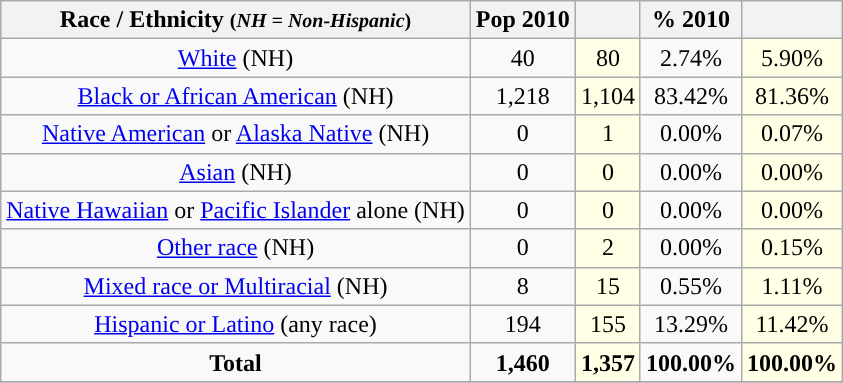<table class="wikitable" style="text-align:center;">
<tr>
<th>Race / Ethnicity <small>(<em>NH = Non-Hispanic</em>)</small></th>
<th>Pop 2010</th>
<th></th>
<th>% 2010</th>
<th></th>
</tr>
<tr>
<td><a href='#'>White</a> (NH)</td>
<td>40</td>
<td style='background: #ffffe6;'>80</td>
<td>2.74%</td>
<td style='background: #ffffe6;'>5.90%</td>
</tr>
<tr>
<td><a href='#'>Black or African American</a> (NH)</td>
<td>1,218</td>
<td style='background: #ffffe6;'>1,104</td>
<td>83.42%</td>
<td style='background: #ffffe6;'>81.36%</td>
</tr>
<tr>
<td><a href='#'>Native American</a> or <a href='#'>Alaska Native</a> (NH)</td>
<td>0</td>
<td style='background: #ffffe6;'>1</td>
<td>0.00%</td>
<td style='background: #ffffe6;'>0.07%</td>
</tr>
<tr>
<td><a href='#'>Asian</a> (NH)</td>
<td>0</td>
<td style='background: #ffffe6;'>0</td>
<td>0.00%</td>
<td style='background: #ffffe6;'>0.00%</td>
</tr>
<tr>
<td><a href='#'>Native Hawaiian</a> or <a href='#'>Pacific Islander</a> alone (NH)</td>
<td>0</td>
<td style='background: #ffffe6;'>0</td>
<td>0.00%</td>
<td style='background: #ffffe6;'>0.00%</td>
</tr>
<tr>
<td><a href='#'>Other race</a> (NH)</td>
<td>0</td>
<td style='background: #ffffe6;'>2</td>
<td>0.00%</td>
<td style='background: #ffffe6;'>0.15%</td>
</tr>
<tr>
<td><a href='#'>Mixed race or Multiracial</a> (NH)</td>
<td>8</td>
<td style='background: #ffffe6;'>15</td>
<td>0.55%</td>
<td style='background: #ffffe6;'>1.11%</td>
</tr>
<tr>
<td><a href='#'>Hispanic or Latino</a> (any race)</td>
<td>194</td>
<td style='background: #ffffe6;'>155</td>
<td>13.29%</td>
<td style='background: #ffffe6;'>11.42%</td>
</tr>
<tr>
<td><strong>Total</strong></td>
<td><strong>1,460</strong></td>
<td style='background: #ffffe6;'><strong>1,357</strong></td>
<td><strong>100.00%</strong></td>
<td style='background: #ffffe6;'><strong>100.00%</strong></td>
</tr>
<tr>
</tr>
</table>
